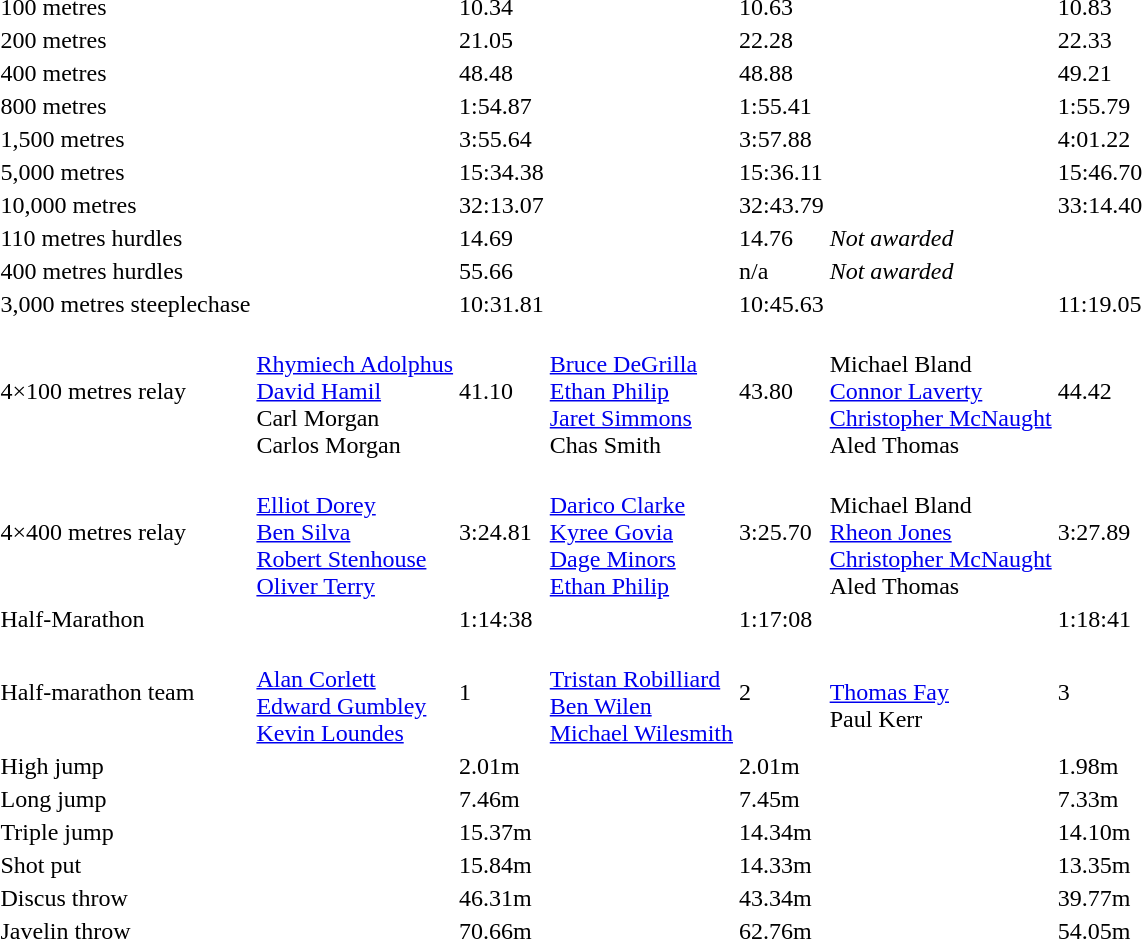<table>
<tr>
<td>100 metres</td>
<td></td>
<td>10.34</td>
<td></td>
<td>10.63</td>
<td></td>
<td>10.83</td>
</tr>
<tr>
<td>200 metres</td>
<td></td>
<td>21.05</td>
<td></td>
<td>22.28</td>
<td></td>
<td>22.33</td>
</tr>
<tr>
<td>400 metres</td>
<td></td>
<td>48.48</td>
<td></td>
<td>48.88</td>
<td></td>
<td>49.21</td>
</tr>
<tr>
<td>800 metres</td>
<td></td>
<td>1:54.87</td>
<td></td>
<td>1:55.41</td>
<td></td>
<td>1:55.79</td>
</tr>
<tr>
<td>1,500 metres</td>
<td></td>
<td>3:55.64</td>
<td></td>
<td>3:57.88</td>
<td></td>
<td>4:01.22</td>
</tr>
<tr>
<td>5,000 metres</td>
<td></td>
<td>15:34.38</td>
<td></td>
<td>15:36.11</td>
<td></td>
<td>15:46.70</td>
</tr>
<tr>
<td>10,000 metres</td>
<td></td>
<td>32:13.07</td>
<td></td>
<td>32:43.79</td>
<td></td>
<td>33:14.40</td>
</tr>
<tr>
<td>110 metres hurdles</td>
<td></td>
<td>14.69</td>
<td></td>
<td>14.76</td>
<td><em>Not awarded</em></td>
<td></td>
</tr>
<tr>
<td>400 metres hurdles</td>
<td></td>
<td>55.66</td>
<td></td>
<td>n/a</td>
<td><em>Not awarded</em></td>
<td></td>
</tr>
<tr>
<td>3,000 metres steeplechase</td>
<td></td>
<td>10:31.81</td>
<td></td>
<td>10:45.63</td>
<td></td>
<td>11:19.05</td>
</tr>
<tr>
<td>4×100 metres relay</td>
<td><br><a href='#'>Rhymiech Adolphus</a><br><a href='#'>David Hamil</a><br>Carl Morgan<br>Carlos Morgan</td>
<td>41.10</td>
<td><br><a href='#'>Bruce DeGrilla</a><br><a href='#'>Ethan Philip</a><br><a href='#'>Jaret Simmons</a><br>Chas Smith</td>
<td>43.80</td>
<td><br>Michael Bland<br><a href='#'>Connor Laverty</a><br><a href='#'>Christopher McNaught</a><br>Aled Thomas</td>
<td>44.42</td>
</tr>
<tr>
<td>4×400 metres relay</td>
<td><br><a href='#'>Elliot Dorey</a><br><a href='#'>Ben Silva</a><br><a href='#'>Robert Stenhouse</a><br><a href='#'>Oliver Terry</a></td>
<td>3:24.81</td>
<td><br><a href='#'>Darico Clarke</a><br><a href='#'>Kyree Govia</a><br><a href='#'>Dage Minors</a><br><a href='#'>Ethan Philip</a></td>
<td>3:25.70</td>
<td><br>Michael Bland<br><a href='#'>Rheon Jones</a><br><a href='#'>Christopher McNaught</a><br>Aled Thomas</td>
<td>3:27.89</td>
</tr>
<tr>
<td>Half-Marathon</td>
<td></td>
<td>1:14:38</td>
<td></td>
<td>1:17:08</td>
<td></td>
<td>1:18:41</td>
</tr>
<tr>
<td>Half-marathon team</td>
<td><br><a href='#'>Alan Corlett</a><br><a href='#'>Edward Gumbley</a><br><a href='#'>Kevin Loundes</a></td>
<td>1</td>
<td><br><a href='#'>Tristan Robilliard</a><br><a href='#'>Ben Wilen</a><br><a href='#'>Michael Wilesmith</a></td>
<td>2</td>
<td><br><a href='#'>Thomas Fay</a><br>Paul Kerr</td>
<td>3</td>
</tr>
<tr>
<td>High jump</td>
<td></td>
<td>2.01m</td>
<td></td>
<td>2.01m</td>
<td></td>
<td>1.98m</td>
</tr>
<tr>
<td>Long jump</td>
<td></td>
<td>7.46m</td>
<td></td>
<td>7.45m</td>
<td></td>
<td>7.33m</td>
</tr>
<tr>
<td>Triple jump</td>
<td></td>
<td>15.37m</td>
<td></td>
<td>14.34m</td>
<td></td>
<td>14.10m</td>
</tr>
<tr>
<td>Shot put</td>
<td></td>
<td>15.84m</td>
<td></td>
<td>14.33m</td>
<td></td>
<td>13.35m</td>
</tr>
<tr>
<td>Discus throw</td>
<td></td>
<td>46.31m</td>
<td></td>
<td>43.34m</td>
<td></td>
<td>39.77m</td>
</tr>
<tr>
<td>Javelin throw</td>
<td></td>
<td>70.66m</td>
<td></td>
<td>62.76m</td>
<td></td>
<td>54.05m</td>
</tr>
</table>
